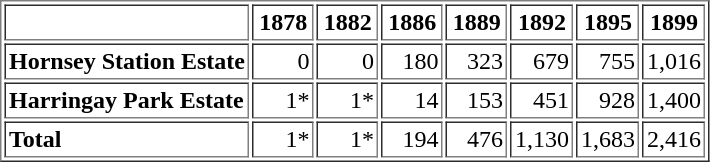<table style=height:150px" border="1" cellpadding="2">
<tr>
<td></td>
<td width="35pt" align="center"><strong>1878</strong></td>
<td width="35pt" align="center"><strong>1882</strong></td>
<td width="35pt" align="center"><strong>1886</strong></td>
<td width="35pt" align="center"><strong>1889</strong></td>
<td width="35pt" align="center"><strong>1892</strong></td>
<td width="35pt" align="center"><strong>1895</strong></td>
<td width="35pt" align="center"><strong>1899</strong></td>
</tr>
<tr>
<th align="left">Hornsey Station Estate</th>
<td align="right">0</td>
<td align="right">0</td>
<td align="right">180</td>
<td align="right">323</td>
<td align="right">679</td>
<td align="right">755</td>
<td align="right">1,016</td>
</tr>
<tr>
<th align="left">Harringay Park Estate</th>
<td align="right">1*</td>
<td align="right">1*</td>
<td align="right">14</td>
<td align="right">153</td>
<td align="right">451</td>
<td align="right">928</td>
<td align="right">1,400</td>
</tr>
<tr>
<th align="left">Total</th>
<td align="right">1*</td>
<td align="right">1*</td>
<td align="right">194</td>
<td align="right">476</td>
<td align="right">1,130</td>
<td align="right">1,683</td>
<td align="right">2,416</td>
</tr>
</table>
